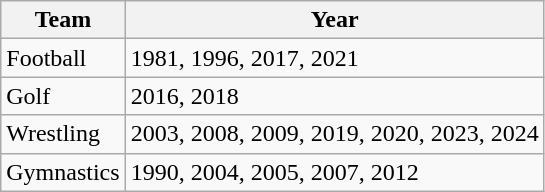<table class="wikitable">
<tr>
<th>Team</th>
<th>Year</th>
</tr>
<tr>
<td>Football</td>
<td>1981, 1996, 2017, 2021</td>
</tr>
<tr>
<td>Golf</td>
<td>2016, 2018</td>
</tr>
<tr>
<td>Wrestling</td>
<td>2003, 2008, 2009, 2019, 2020, 2023, 2024</td>
</tr>
<tr>
<td>Gymnastics</td>
<td>1990, 2004, 2005, 2007, 2012</td>
</tr>
</table>
